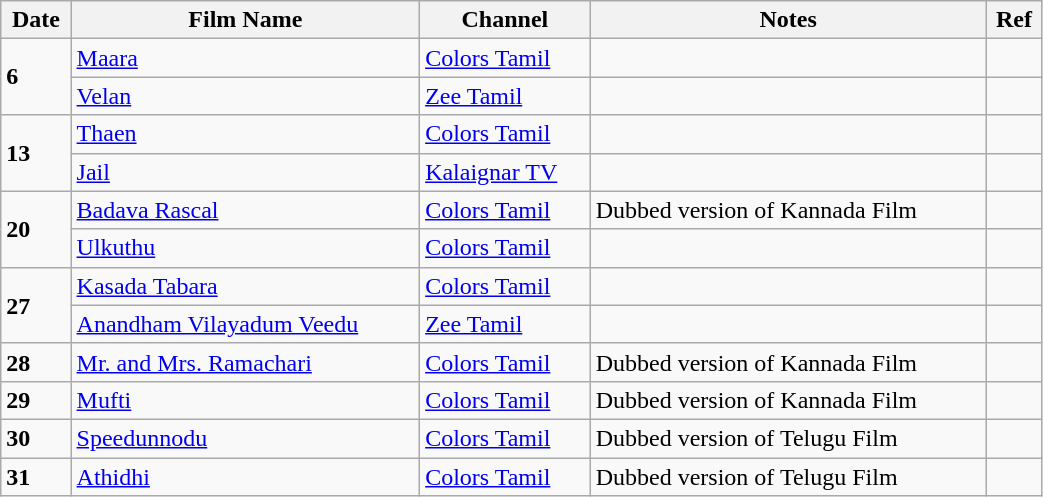<table class="wikitable" width="55%">
<tr>
<th>Date</th>
<th>Film Name</th>
<th>Channel</th>
<th>Notes</th>
<th>Ref</th>
</tr>
<tr>
<td rowspan="2"><strong>6</strong></td>
<td><a href='#'>Maara</a></td>
<td><a href='#'>Colors Tamil</a></td>
<td></td>
<td></td>
</tr>
<tr>
<td><a href='#'>Velan</a></td>
<td><a href='#'>Zee Tamil</a></td>
<td></td>
<td></td>
</tr>
<tr>
<td rowspan="2"><strong>13</strong></td>
<td><a href='#'>Thaen</a></td>
<td><a href='#'>Colors Tamil</a></td>
<td></td>
<td></td>
</tr>
<tr>
<td><a href='#'>Jail</a></td>
<td><a href='#'>Kalaignar TV</a></td>
<td></td>
<td></td>
</tr>
<tr>
<td rowspan="2"><strong>20</strong></td>
<td><a href='#'>Badava Rascal</a></td>
<td><a href='#'>Colors Tamil</a></td>
<td>Dubbed version of Kannada Film</td>
<td></td>
</tr>
<tr>
<td><a href='#'>Ulkuthu</a></td>
<td><a href='#'>Colors Tamil</a></td>
<td></td>
<td></td>
</tr>
<tr>
<td rowspan="2"><strong>27</strong></td>
<td><a href='#'>Kasada Tabara</a></td>
<td><a href='#'>Colors Tamil</a></td>
<td></td>
<td></td>
</tr>
<tr>
<td><a href='#'>Anandham Vilayadum Veedu</a></td>
<td><a href='#'>Zee Tamil</a></td>
<td></td>
<td></td>
</tr>
<tr>
<td rowspan="1"><strong>28</strong></td>
<td><a href='#'>Mr. and Mrs. Ramachari</a></td>
<td><a href='#'>Colors Tamil</a></td>
<td>Dubbed version of Kannada Film</td>
<td></td>
</tr>
<tr>
<td rowspan="1"><strong>29</strong></td>
<td><a href='#'>Mufti</a></td>
<td><a href='#'>Colors Tamil</a></td>
<td>Dubbed version of Kannada Film</td>
<td></td>
</tr>
<tr>
<td rowspan="1"><strong>30</strong></td>
<td><a href='#'>Speedunnodu</a></td>
<td><a href='#'>Colors Tamil</a></td>
<td>Dubbed version of Telugu Film</td>
<td></td>
</tr>
<tr>
<td rowspan="1"><strong>31</strong></td>
<td><a href='#'>Athidhi</a></td>
<td><a href='#'>Colors Tamil</a></td>
<td>Dubbed version of Telugu Film</td>
<td></td>
</tr>
</table>
